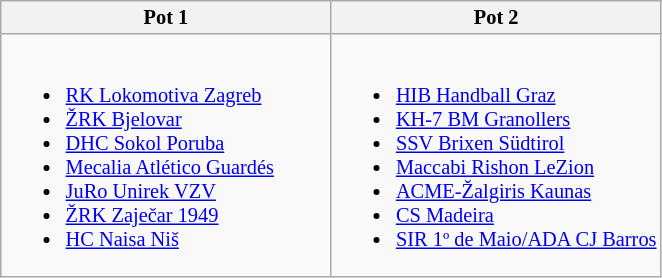<table class="wikitable" style="font-size:85%; white-space:nowrap;">
<tr>
<th width=50%>Pot 1</th>
<th width=50%>Pot 2</th>
</tr>
<tr>
<td><br>
<ul><li> <a href='#'>RK Lokomotiva Zagreb</a></li><li> <a href='#'>ŽRK Bjelovar</a></li><li> <a href='#'>DHC Sokol Poruba</a></li><li> <a href='#'>Mecalia Atlético Guardés</a></li><li> <a href='#'>JuRo Unirek VZV</a></li><li> <a href='#'>ŽRK Zaječar 1949</a></li><li> <a href='#'>HC Naisa Niš</a></li></ul></td>
<td><br>
<ul><li> <a href='#'>HIB Handball Graz</a></li><li> <a href='#'>KH-7 BM Granollers</a></li><li> <a href='#'>SSV Brixen Südtirol</a></li><li> <a href='#'>Maccabi Rishon LeZion</a></li><li> <a href='#'>ACME-Žalgiris Kaunas</a></li><li> <a href='#'>CS Madeira</a></li><li> <a href='#'>SIR 1º de Maio/ADA CJ Barros</a></li></ul></td>
</tr>
</table>
